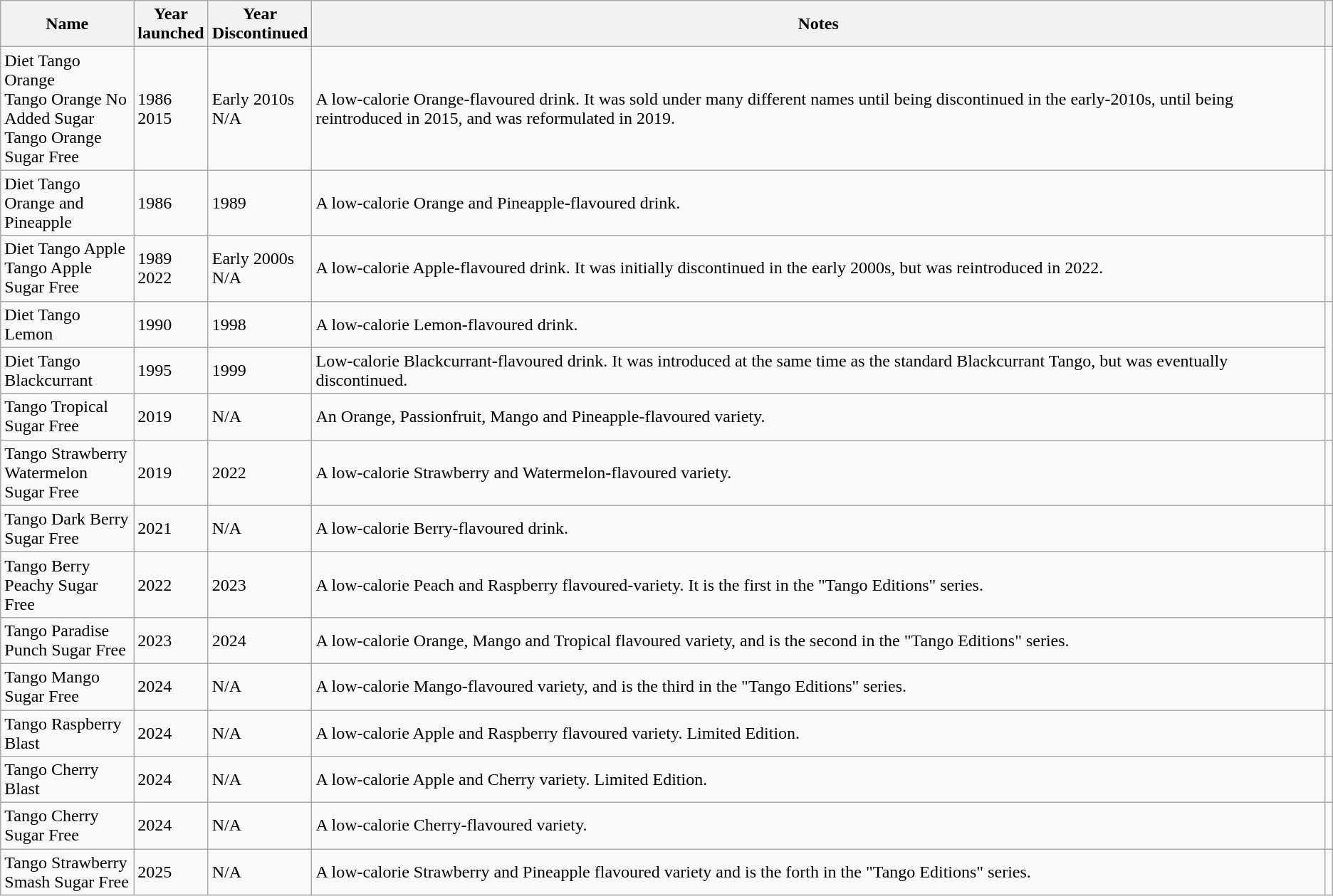<table class="wikitable sortable">
<tr>
<th style="width:10%">Name</th>
<th>Year<br>launched</th>
<th>Year<br>Discontinued</th>
<th>Notes</th>
<th class="unsortable"></th>
</tr>
<tr>
<td>Diet Tango Orange<br>Tango Orange No Added Sugar<br>Tango Orange Sugar Free</td>
<td>1986<br>2015</td>
<td>Early 2010s<br>N/A</td>
<td>A low-calorie Orange-flavoured drink. It was sold under many different names until being discontinued in the early-2010s, until being reintroduced in 2015, and was reformulated in 2019.</td>
<td></td>
</tr>
<tr>
<td>Diet Tango Orange and Pineapple</td>
<td>1986</td>
<td>1989</td>
<td>A low-calorie Orange and Pineapple-flavoured drink.</td>
<td></td>
</tr>
<tr>
<td>Diet Tango Apple<br>Tango Apple Sugar Free</td>
<td>1989<br>2022</td>
<td>Early 2000s<br>N/A</td>
<td>A low-calorie Apple-flavoured drink. It was initially discontinued in the early 2000s, but was reintroduced in 2022.</td>
<td></td>
</tr>
<tr>
<td>Diet Tango Lemon</td>
<td>1990</td>
<td>1998</td>
<td>A low-calorie Lemon-flavoured drink.</td>
</tr>
<tr>
<td>Diet Tango Blackcurrant</td>
<td>1995</td>
<td>1999</td>
<td>Low-calorie Blackcurrant-flavoured drink. It was introduced at the same time as the standard Blackcurrant Tango, but was eventually discontinued.</td>
</tr>
<tr>
<td>Tango Tropical Sugar Free</td>
<td>2019</td>
<td>N/A</td>
<td>An Orange, Passionfruit, Mango and Pineapple-flavoured variety.</td>
<td></td>
</tr>
<tr>
<td>Tango Strawberry Watermelon Sugar Free</td>
<td>2019</td>
<td>2022</td>
<td>A low-calorie Strawberry and Watermelon-flavoured variety.</td>
<td></td>
</tr>
<tr>
<td>Tango Dark Berry Sugar Free</td>
<td>2021</td>
<td>N/A</td>
<td>A low-calorie Berry-flavoured drink.</td>
<td></td>
</tr>
<tr>
<td>Tango Berry Peachy Sugar Free</td>
<td>2022</td>
<td>2023</td>
<td>A low-calorie Peach and Raspberry flavoured-variety. It is the first in the "Tango Editions" series.</td>
<td></td>
</tr>
<tr>
<td>Tango Paradise Punch Sugar Free</td>
<td>2023</td>
<td>2024</td>
<td>A low-calorie Orange, Mango and Tropical flavoured variety, and is the second in the "Tango Editions" series.</td>
<td></td>
</tr>
<tr>
<td>Tango Mango Sugar Free</td>
<td>2024</td>
<td>N/A</td>
<td>A low-calorie Mango-flavoured variety, and is the third in the "Tango Editions" series.</td>
<td></td>
</tr>
<tr>
<td>Tango Raspberry Blast</td>
<td>2024</td>
<td>N/A</td>
<td>A low-calorie Apple and Raspberry flavoured variety. Limited Edition.</td>
<td></td>
</tr>
<tr>
<td>Tango Cherry Blast</td>
<td>2024</td>
<td>N/A</td>
<td>A low-calorie Apple and Cherry variety. Limited Edition.</td>
<td></td>
</tr>
<tr>
<td>Tango Cherry Sugar Free</td>
<td>2024</td>
<td>N/A</td>
<td>A low-calorie Cherry-flavoured variety.</td>
<td></td>
</tr>
<tr>
<td>Tango Strawberry Smash Sugar Free</td>
<td>2025</td>
<td>N/A</td>
<td>A low-calorie Strawberry and Pineapple flavoured variety and is the forth in the "Tango Editions" series.</td>
<td></td>
</tr>
</table>
